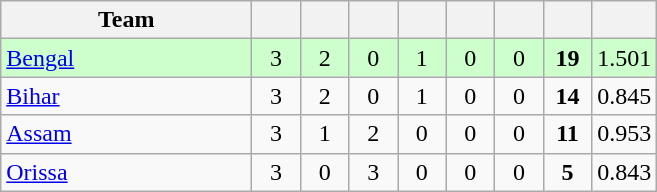<table class="wikitable" style="text-align:center">
<tr>
<th style="width:160px">Team</th>
<th style="width:25px"></th>
<th style="width:25px"></th>
<th style="width:25px"></th>
<th style="width:25px"></th>
<th style="width:25px"></th>
<th style="width:25px"></th>
<th style="width:25px"></th>
<th style="width:25px;"></th>
</tr>
<tr style="background:#cfc;">
<td style="text-align:left"><a href='#'>Bengal</a></td>
<td>3</td>
<td>2</td>
<td>0</td>
<td>1</td>
<td>0</td>
<td>0</td>
<td><strong>19</strong></td>
<td>1.501</td>
</tr>
<tr>
<td style="text-align:left"><a href='#'>Bihar</a></td>
<td>3</td>
<td>2</td>
<td>0</td>
<td>1</td>
<td>0</td>
<td>0</td>
<td><strong>14</strong></td>
<td>0.845</td>
</tr>
<tr>
<td style="text-align:left"><a href='#'>Assam</a></td>
<td>3</td>
<td>1</td>
<td>2</td>
<td>0</td>
<td>0</td>
<td>0</td>
<td><strong>11</strong></td>
<td>0.953</td>
</tr>
<tr>
<td style="text-align:left"><a href='#'>Orissa</a></td>
<td>3</td>
<td>0</td>
<td>3</td>
<td>0</td>
<td>0</td>
<td>0</td>
<td><strong>5</strong></td>
<td>0.843</td>
</tr>
</table>
